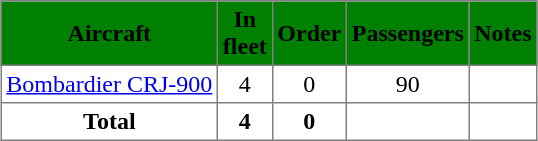<table class="toccolours" border="1" cellpadding="3" style="margin:1em auto; border-collapse:collapse">
<tr style="background:Green;">
<th><span>Aircraft</span></th>
<th style="width:25px;"><span>In fleet</span></th>
<th><span>Order</span></th>
<th><span>Passengers</span></th>
<th><span>Notes</span></th>
</tr>
<tr>
<td><a href='#'>Bombardier CRJ-900</a></td>
<td align=center>4</td>
<td align=center>0</td>
<td align=center>90</td>
<td align="center"></td>
</tr>
<tr>
<td align="center"><strong>Total</strong></td>
<td align="center"><strong>4</strong></td>
<td align="center"><strong>0</strong></td>
<td align="center"></td>
<td></td>
</tr>
</table>
